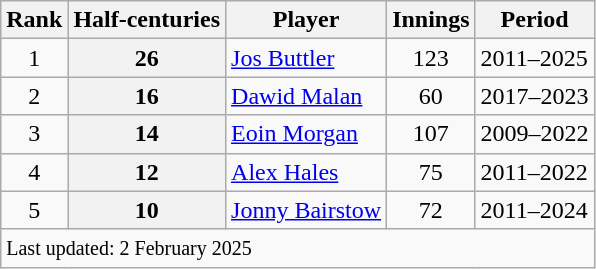<table class="wikitable plainrowheaders" style="text-align:center;">
<tr>
<th scope=col>Rank</th>
<th scope=col>Half-centuries</th>
<th scope=col>Player</th>
<th scope=col>Innings</th>
<th scope=col>Period</th>
</tr>
<tr>
<td>1</td>
<th scope=row style="text-align:center;">26</th>
<td align=left><a href='#'>Jos Buttler</a></td>
<td>123</td>
<td align=left>2011–2025</td>
</tr>
<tr>
<td>2</td>
<th scope=row style="text-align:center;">16</th>
<td align=left><a href='#'>Dawid Malan</a></td>
<td>60</td>
<td align=left>2017–2023</td>
</tr>
<tr>
<td>3</td>
<th scope=row style="text-align:center;">14</th>
<td align=left><a href='#'>Eoin Morgan</a></td>
<td>107</td>
<td align=left>2009–2022</td>
</tr>
<tr>
<td>4</td>
<th scope=row style="text-align:center;">12</th>
<td align=left><a href='#'>Alex Hales</a></td>
<td>75</td>
<td align=left>2011–2022</td>
</tr>
<tr>
<td>5</td>
<th scope=row style="text-align:center;">10</th>
<td align=left><a href='#'>Jonny Bairstow</a></td>
<td>72</td>
<td align=left>2011–2024</td>
</tr>
<tr>
<td align=left colspan=5><small>Last updated: 2 February 2025</small></td>
</tr>
</table>
